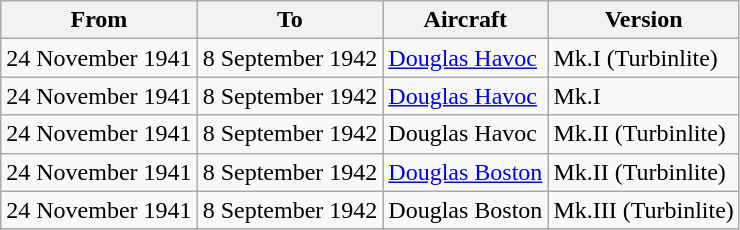<table class="wikitable">
<tr>
<th>From</th>
<th>To</th>
<th>Aircraft</th>
<th>Version</th>
</tr>
<tr>
<td>24 November 1941</td>
<td>8 September 1942</td>
<td><a href='#'>Douglas Havoc</a></td>
<td>Mk.I (Turbinlite)</td>
</tr>
<tr>
<td>24 November 1941</td>
<td>8 September 1942</td>
<td><a href='#'>Douglas Havoc</a></td>
<td>Mk.I</td>
</tr>
<tr>
<td>24 November 1941</td>
<td>8 September 1942</td>
<td>Douglas Havoc</td>
<td>Mk.II (Turbinlite)</td>
</tr>
<tr>
<td>24 November 1941</td>
<td>8 September 1942</td>
<td><a href='#'>Douglas Boston</a></td>
<td>Mk.II (Turbinlite)</td>
</tr>
<tr>
<td>24 November 1941</td>
<td>8 September 1942</td>
<td>Douglas Boston</td>
<td>Mk.III (Turbinlite)</td>
</tr>
</table>
